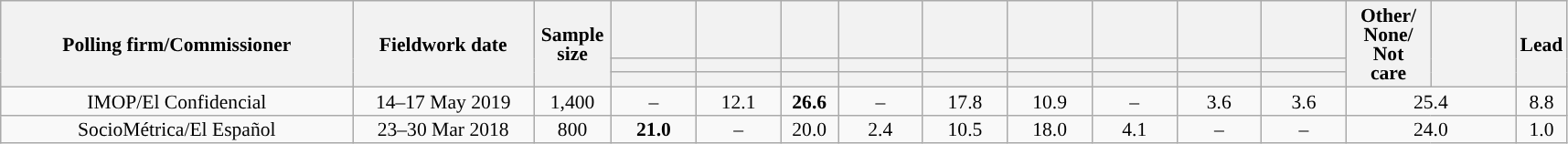<table class="wikitable collapsible collapsed" style="text-align:center; font-size:90%; line-height:14px;">
<tr style="height:42px;">
<th style="width:250px;" rowspan="3">Polling firm/Commissioner</th>
<th style="width:125px;" rowspan="3">Fieldwork date</th>
<th style="width:50px;" rowspan="3">Sample size</th>
<th style="width:55px;"></th>
<th style="width:55px;"></th>
<th style="width:35px;"></th>
<th style="width:55px;"></th>
<th style="width:55px;"></th>
<th style="width:55px;"></th>
<th style="width:55px;"></th>
<th style="width:55px;"></th>
<th style="width:55px;"></th>
<th style="width:55px;" rowspan="3">Other/<br>None/<br>Not<br>care</th>
<th style="width:55px;" rowspan="3"></th>
<th style="width:30px;" rowspan="3">Lead</th>
</tr>
<tr>
<th style="color:inherit;background:"></th>
<th style="color:inherit;background:"></th>
<th style="color:inherit;background:"></th>
<th style="color:inherit;background:"></th>
<th style="color:inherit;background:"></th>
<th style="color:inherit;background:"></th>
<th style="color:inherit;background:"></th>
<th style="color:inherit;background:"></th>
<th style="color:inherit;background:"></th>
</tr>
<tr>
<th></th>
<th></th>
<th></th>
<th></th>
<th></th>
<th></th>
<th></th>
<th></th>
<th></th>
</tr>
<tr>
<td>IMOP/El Confidencial</td>
<td>14–17 May 2019</td>
<td>1,400</td>
<td>–</td>
<td>12.1</td>
<td><strong>26.6</strong></td>
<td>–</td>
<td>17.8</td>
<td>10.9</td>
<td>–</td>
<td>3.6</td>
<td>3.6</td>
<td colspan="2">25.4</td>
<td style="background:">8.8</td>
</tr>
<tr>
<td>SocioMétrica/El Español</td>
<td>23–30 Mar 2018</td>
<td>800</td>
<td><strong>21.0</strong></td>
<td>–</td>
<td>20.0</td>
<td>2.4</td>
<td>10.5</td>
<td>18.0</td>
<td>4.1</td>
<td>–</td>
<td>–</td>
<td colspan="2">24.0</td>
<td style="background:">1.0</td>
</tr>
</table>
